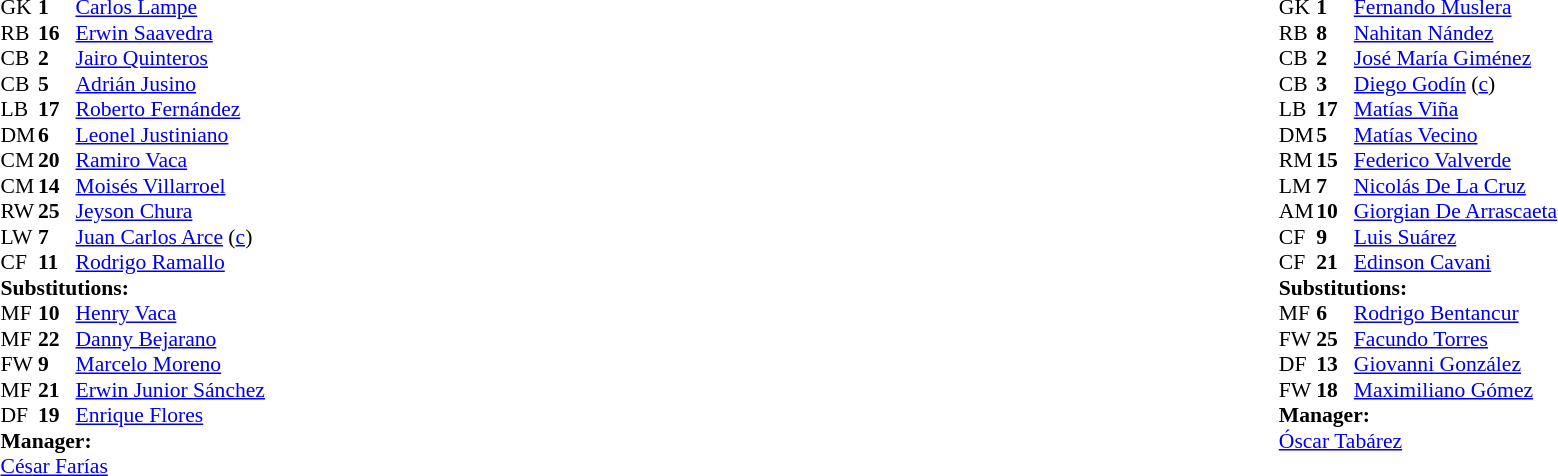<table width="100%">
<tr>
<td valign="top" width="40%"><br><table style="font-size:90%" cellspacing="0" cellpadding="0">
<tr>
<th width=25></th>
<th width=25></th>
</tr>
<tr>
<td>GK</td>
<td><strong>1</strong></td>
<td><a href='#'>Carlos Lampe</a></td>
</tr>
<tr>
<td>RB</td>
<td><strong>16</strong></td>
<td><a href='#'>Erwin Saavedra</a></td>
</tr>
<tr>
<td>CB</td>
<td><strong>2</strong></td>
<td><a href='#'>Jairo Quinteros</a></td>
</tr>
<tr>
<td>CB</td>
<td><strong>5</strong></td>
<td><a href='#'>Adrián Jusino</a></td>
</tr>
<tr>
<td>LB</td>
<td><strong>17</strong></td>
<td><a href='#'>Roberto Fernández</a></td>
<td></td>
<td></td>
</tr>
<tr>
<td>DM</td>
<td><strong>6</strong></td>
<td><a href='#'>Leonel Justiniano</a></td>
</tr>
<tr>
<td>CM</td>
<td><strong>20</strong></td>
<td><a href='#'>Ramiro Vaca</a></td>
</tr>
<tr>
<td>CM</td>
<td><strong>14</strong></td>
<td><a href='#'>Moisés Villarroel</a></td>
<td></td>
<td></td>
</tr>
<tr>
<td>RW</td>
<td><strong>25</strong></td>
<td><a href='#'>Jeyson Chura</a></td>
<td></td>
<td></td>
</tr>
<tr>
<td>LW</td>
<td><strong>7</strong></td>
<td><a href='#'>Juan Carlos Arce</a> (<a href='#'>c</a>)</td>
<td></td>
<td></td>
</tr>
<tr>
<td>CF</td>
<td><strong>11</strong></td>
<td><a href='#'>Rodrigo Ramallo</a></td>
<td></td>
<td></td>
</tr>
<tr>
<td colspan=3><strong>Substitutions:</strong></td>
</tr>
<tr>
<td>MF</td>
<td><strong>10</strong></td>
<td><a href='#'>Henry Vaca</a></td>
<td></td>
<td></td>
</tr>
<tr>
<td>MF</td>
<td><strong>22</strong></td>
<td><a href='#'>Danny Bejarano</a></td>
<td></td>
<td></td>
</tr>
<tr>
<td>FW</td>
<td><strong>9</strong></td>
<td><a href='#'>Marcelo Moreno</a></td>
<td></td>
<td></td>
</tr>
<tr>
<td>MF</td>
<td><strong>21</strong></td>
<td><a href='#'>Erwin Junior Sánchez</a></td>
<td></td>
<td></td>
</tr>
<tr>
<td>DF</td>
<td><strong>19</strong></td>
<td><a href='#'>Enrique Flores</a></td>
<td></td>
<td></td>
</tr>
<tr>
<td colspan=3><strong>Manager:</strong></td>
</tr>
<tr>
<td colspan=3> <a href='#'>César Farías</a></td>
</tr>
</table>
</td>
<td valign="top"></td>
<td valign="top" width="50%"><br><table style="font-size:90%; margin:auto" cellspacing="0" cellpadding="0">
<tr>
<th width=25></th>
<th width=25></th>
</tr>
<tr>
<td>GK</td>
<td><strong>1</strong></td>
<td><a href='#'>Fernando Muslera</a></td>
</tr>
<tr>
<td>RB</td>
<td><strong>8</strong></td>
<td><a href='#'>Nahitan Nández</a></td>
<td></td>
<td></td>
</tr>
<tr>
<td>CB</td>
<td><strong>2</strong></td>
<td><a href='#'>José María Giménez</a></td>
</tr>
<tr>
<td>CB</td>
<td><strong>3</strong></td>
<td><a href='#'>Diego Godín</a> (<a href='#'>c</a>)</td>
</tr>
<tr>
<td>LB</td>
<td><strong>17</strong></td>
<td><a href='#'>Matías Viña</a></td>
</tr>
<tr>
<td>DM</td>
<td><strong>5</strong></td>
<td><a href='#'>Matías Vecino</a></td>
</tr>
<tr>
<td>RM</td>
<td><strong>15</strong></td>
<td><a href='#'>Federico Valverde</a></td>
</tr>
<tr>
<td>LM</td>
<td><strong>7</strong></td>
<td><a href='#'>Nicolás De La Cruz</a></td>
<td></td>
<td></td>
</tr>
<tr>
<td>AM</td>
<td><strong>10</strong></td>
<td><a href='#'>Giorgian De Arrascaeta</a></td>
<td></td>
<td></td>
</tr>
<tr>
<td>CF</td>
<td><strong>9</strong></td>
<td><a href='#'>Luis Suárez</a></td>
<td></td>
<td></td>
</tr>
<tr>
<td>CF</td>
<td><strong>21</strong></td>
<td><a href='#'>Edinson Cavani</a></td>
</tr>
<tr>
<td colspan=3><strong>Substitutions:</strong></td>
</tr>
<tr>
<td>MF</td>
<td><strong>6</strong></td>
<td><a href='#'>Rodrigo Bentancur</a></td>
<td></td>
<td></td>
</tr>
<tr>
<td>FW</td>
<td><strong>25</strong></td>
<td><a href='#'>Facundo Torres</a></td>
<td></td>
<td></td>
</tr>
<tr>
<td>DF</td>
<td><strong>13</strong></td>
<td><a href='#'>Giovanni González</a></td>
<td></td>
<td></td>
</tr>
<tr>
<td>FW</td>
<td><strong>18</strong></td>
<td><a href='#'>Maximiliano Gómez</a></td>
<td></td>
<td></td>
</tr>
<tr>
<td colspan=3><strong>Manager:</strong></td>
</tr>
<tr>
<td colspan=3><a href='#'>Óscar Tabárez</a></td>
</tr>
</table>
</td>
</tr>
</table>
